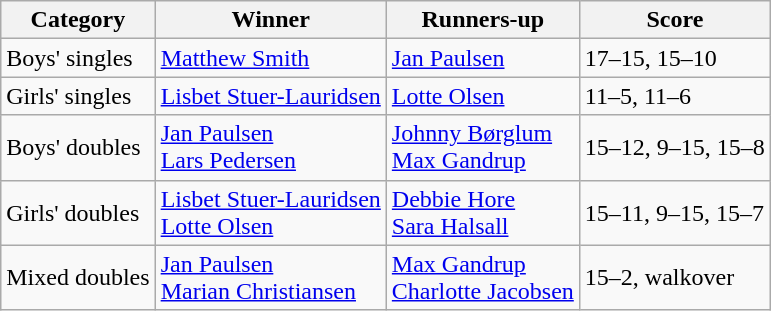<table class="wikitable">
<tr>
<th>Category</th>
<th>Winner</th>
<th>Runners-up</th>
<th>Score</th>
</tr>
<tr>
<td>Boys' singles</td>
<td> <a href='#'>Matthew Smith</a></td>
<td> <a href='#'>Jan Paulsen</a></td>
<td>17–15, 15–10</td>
</tr>
<tr>
<td>Girls' singles</td>
<td> <a href='#'>Lisbet Stuer-Lauridsen</a></td>
<td> <a href='#'>Lotte Olsen</a></td>
<td>11–5, 11–6</td>
</tr>
<tr>
<td>Boys' doubles</td>
<td> <a href='#'>Jan Paulsen</a><br> <a href='#'>Lars Pedersen</a></td>
<td> <a href='#'>Johnny Børglum</a><br> <a href='#'>Max Gandrup</a></td>
<td>15–12, 9–15, 15–8</td>
</tr>
<tr>
<td>Girls' doubles</td>
<td> <a href='#'>Lisbet Stuer-Lauridsen</a><br> <a href='#'>Lotte Olsen</a></td>
<td> <a href='#'>Debbie Hore</a><br> <a href='#'>Sara Halsall</a></td>
<td>15–11, 9–15, 15–7</td>
</tr>
<tr>
<td>Mixed doubles</td>
<td> <a href='#'>Jan Paulsen</a><br> <a href='#'>Marian Christiansen</a></td>
<td> <a href='#'>Max Gandrup</a><br> <a href='#'>Charlotte Jacobsen</a></td>
<td>15–2, walkover</td>
</tr>
</table>
